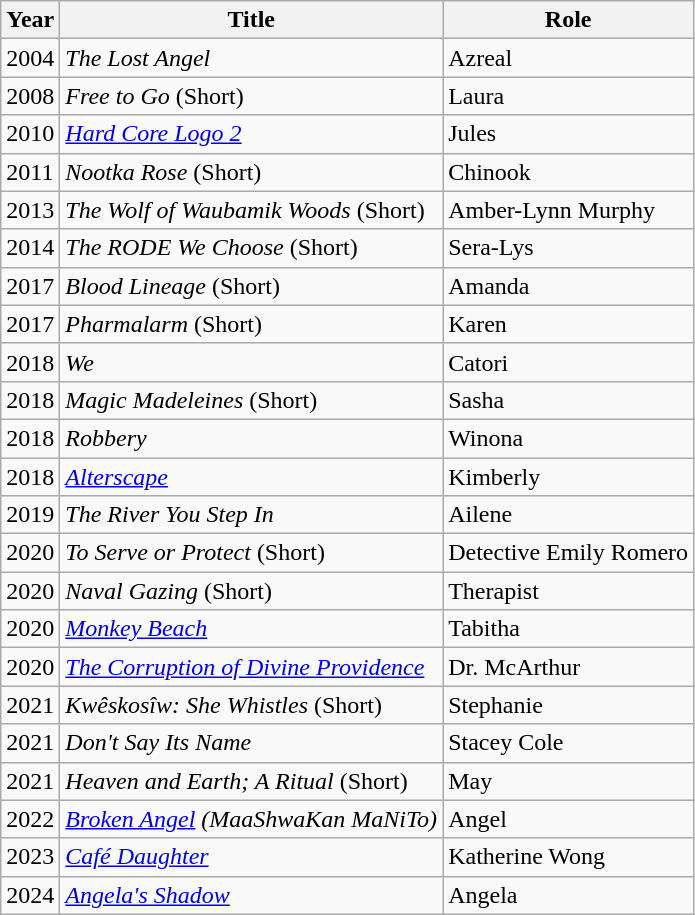<table class="wikitable sortable">
<tr>
<th>Year</th>
<th>Title</th>
<th>Role</th>
</tr>
<tr>
<td>2004</td>
<td data-sort-value="Lost Angel, The"><em>The Lost Angel</em></td>
<td>Azreal</td>
</tr>
<tr>
<td>2008</td>
<td><em>Free to Go</em> (Short)</td>
<td>Laura</td>
</tr>
<tr>
<td>2010</td>
<td><em><a href='#'>Hard Core Logo 2</a></em></td>
<td>Jules</td>
</tr>
<tr>
<td>2011</td>
<td><em>Nootka Rose</em> (Short)</td>
<td>Chinook</td>
</tr>
<tr>
<td>2013</td>
<td data-sort-value="Wolf of Waubamik Woods, The"><em>The Wolf of Waubamik Woods</em> (Short)</td>
<td>Amber-Lynn Murphy</td>
</tr>
<tr>
<td>2014</td>
<td data-sort-value="RODE We Choose, The"><em>The RODE We Choose</em> (Short)</td>
<td>Sera-Lys</td>
</tr>
<tr>
<td>2017</td>
<td><em>Blood Lineage</em> (Short)</td>
<td>Amanda</td>
</tr>
<tr>
<td>2017</td>
<td><em>Pharmalarm</em> (Short)</td>
<td>Karen</td>
</tr>
<tr>
<td>2018</td>
<td><em>We</em></td>
<td>Catori</td>
</tr>
<tr>
<td>2018</td>
<td><em>Magic Madeleines</em> (Short)</td>
<td>Sasha</td>
</tr>
<tr>
<td>2018</td>
<td><em>Robbery</em></td>
<td>Winona</td>
</tr>
<tr>
<td>2018</td>
<td><em><a href='#'>Alterscape</a></em></td>
<td>Kimberly</td>
</tr>
<tr>
<td>2019</td>
<td data-sort-value="River You Step In, The"><em>The River You Step In</em></td>
<td>Ailene</td>
</tr>
<tr>
<td>2020</td>
<td><em>To Serve or Protect</em> (Short)</td>
<td>Detective Emily Romero</td>
</tr>
<tr>
<td>2020</td>
<td><em>Naval Gazing</em> (Short)</td>
<td>Therapist</td>
</tr>
<tr>
<td>2020</td>
<td><em><a href='#'>Monkey Beach</a></em> </td>
<td>Tabitha</td>
</tr>
<tr>
<td>2020</td>
<td data-sort-value="Corruption of Divine Providence, The"><em><a href='#'>The Corruption of Divine Providence</a></em></td>
<td>Dr. McArthur</td>
</tr>
<tr>
<td>2021</td>
<td><em>Kwêskosîw: She Whistles</em> (Short)</td>
<td>Stephanie</td>
</tr>
<tr>
<td>2021</td>
<td><em>Don't Say Its Name</em></td>
<td>Stacey Cole</td>
</tr>
<tr>
<td>2021</td>
<td><em>Heaven and Earth; A Ritual</em> (Short)</td>
<td>May</td>
</tr>
<tr>
<td>2022</td>
<td><em><a href='#'>Broken Angel</a> (MaaShwaKan MaNiTo)</em></td>
<td>Angel</td>
</tr>
<tr>
<td>2023</td>
<td><em><a href='#'>Café Daughter</a></em></td>
<td>Katherine Wong</td>
</tr>
<tr>
<td>2024</td>
<td><em><a href='#'>Angela's Shadow</a></em></td>
<td>Angela</td>
</tr>
</table>
